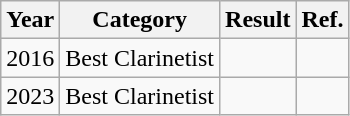<table class="wikitable">
<tr>
<th>Year</th>
<th>Category</th>
<th>Result</th>
<th>Ref.</th>
</tr>
<tr>
<td>2016</td>
<td>Best Clarinetist</td>
<td></td>
<td></td>
</tr>
<tr>
<td>2023</td>
<td>Best Clarinetist</td>
<td></td>
<td></td>
</tr>
</table>
